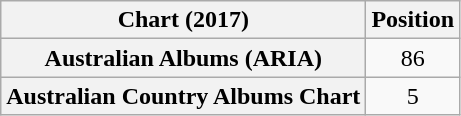<table class="wikitable plainrowheaders" style="text-align:center">
<tr>
<th scope="col">Chart (2017)</th>
<th scope="col">Position</th>
</tr>
<tr>
<th scope="row">Australian Albums (ARIA)</th>
<td>86</td>
</tr>
<tr>
<th scope="row">Australian Country Albums Chart</th>
<td>5</td>
</tr>
</table>
